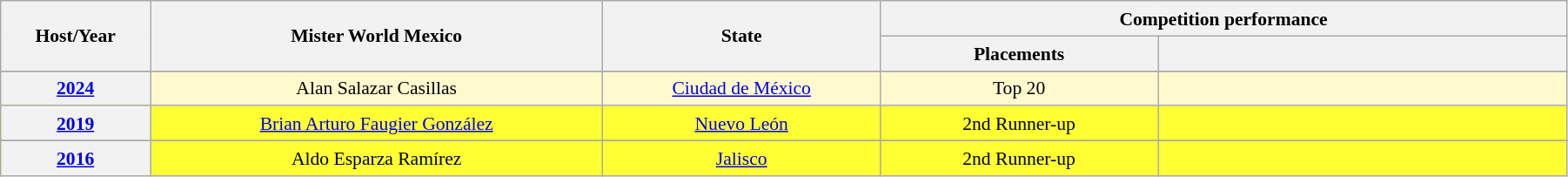<table class="wikitable" style="text-align:center; line-height:20px; font-size:90%; width:95%;">
<tr>
<th rowspan="2"  width=1px>Host/Year</th>
<th rowspan="2"  width=200px>Mister World Mexico</th>
<th rowspan="2"  width=120px>State</th>
<th colspan="2"  width=1px>Competition performance</th>
</tr>
<tr>
<th width=120px>Placements</th>
<th width=180px></th>
</tr>
<tr>
</tr>
<tr style="background-color:#FFFACD">
<th> <a href='#'>2024</a></th>
<td>Alan Salazar Casillas</td>
<td><a href='#'>Ciudad de México</a></td>
<td>Top 20</td>
<td style="background:;"></td>
</tr>
<tr style="background-color:#FFFF33">
<th> <a href='#'>2019</a></th>
<td><a href='#'>Brian Arturo Faugier González</a></td>
<td><a href='#'>Nuevo León</a></td>
<td>2nd Runner-up</td>
<td style="background:;"></td>
</tr>
<tr>
</tr>
<tr style="background-color:#FFFF33">
<th> <a href='#'>2016</a></th>
<td>Aldo Esparza Ramírez</td>
<td><a href='#'>Jalisco</a></td>
<td>2nd Runner-up</td>
<td style="background:;"></td>
</tr>
</table>
